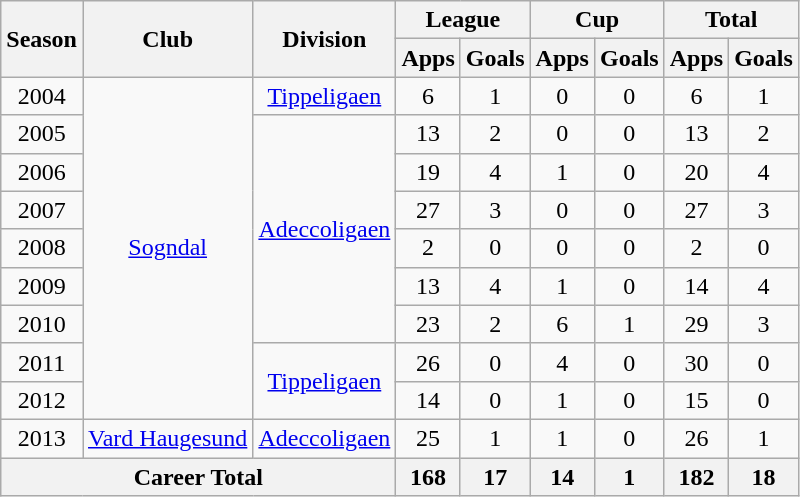<table class="wikitable" style="text-align: center;">
<tr>
<th rowspan="2">Season</th>
<th rowspan="2">Club</th>
<th rowspan="2">Division</th>
<th colspan="2">League</th>
<th colspan="2">Cup</th>
<th colspan="2">Total</th>
</tr>
<tr>
<th>Apps</th>
<th>Goals</th>
<th>Apps</th>
<th>Goals</th>
<th>Apps</th>
<th>Goals</th>
</tr>
<tr>
<td>2004</td>
<td rowspan="9" valign="center"><a href='#'>Sogndal</a></td>
<td><a href='#'>Tippeligaen</a></td>
<td>6</td>
<td>1</td>
<td>0</td>
<td>0</td>
<td>6</td>
<td>1</td>
</tr>
<tr>
<td>2005</td>
<td rowspan="6" valign="center"><a href='#'>Adeccoligaen</a></td>
<td>13</td>
<td>2</td>
<td>0</td>
<td>0</td>
<td>13</td>
<td>2</td>
</tr>
<tr>
<td>2006</td>
<td>19</td>
<td>4</td>
<td>1</td>
<td>0</td>
<td>20</td>
<td>4</td>
</tr>
<tr>
<td>2007</td>
<td>27</td>
<td>3</td>
<td>0</td>
<td>0</td>
<td>27</td>
<td>3</td>
</tr>
<tr>
<td>2008</td>
<td>2</td>
<td>0</td>
<td>0</td>
<td>0</td>
<td>2</td>
<td>0</td>
</tr>
<tr>
<td>2009</td>
<td>13</td>
<td>4</td>
<td>1</td>
<td>0</td>
<td>14</td>
<td>4</td>
</tr>
<tr>
<td>2010</td>
<td>23</td>
<td>2</td>
<td>6</td>
<td>1</td>
<td>29</td>
<td>3</td>
</tr>
<tr>
<td>2011</td>
<td rowspan="2" valign="center"><a href='#'>Tippeligaen</a></td>
<td>26</td>
<td>0</td>
<td>4</td>
<td>0</td>
<td>30</td>
<td>0</td>
</tr>
<tr>
<td>2012</td>
<td>14</td>
<td>0</td>
<td>1</td>
<td>0</td>
<td>15</td>
<td>0</td>
</tr>
<tr>
<td>2013</td>
<td rowspan="1" valign="center"><a href='#'>Vard Haugesund</a></td>
<td rowspan="1" valign="center"><a href='#'>Adeccoligaen</a></td>
<td>25</td>
<td>1</td>
<td>1</td>
<td>0</td>
<td>26</td>
<td>1</td>
</tr>
<tr>
<th colspan="3">Career Total</th>
<th>168</th>
<th>17</th>
<th>14</th>
<th>1</th>
<th>182</th>
<th>18</th>
</tr>
</table>
